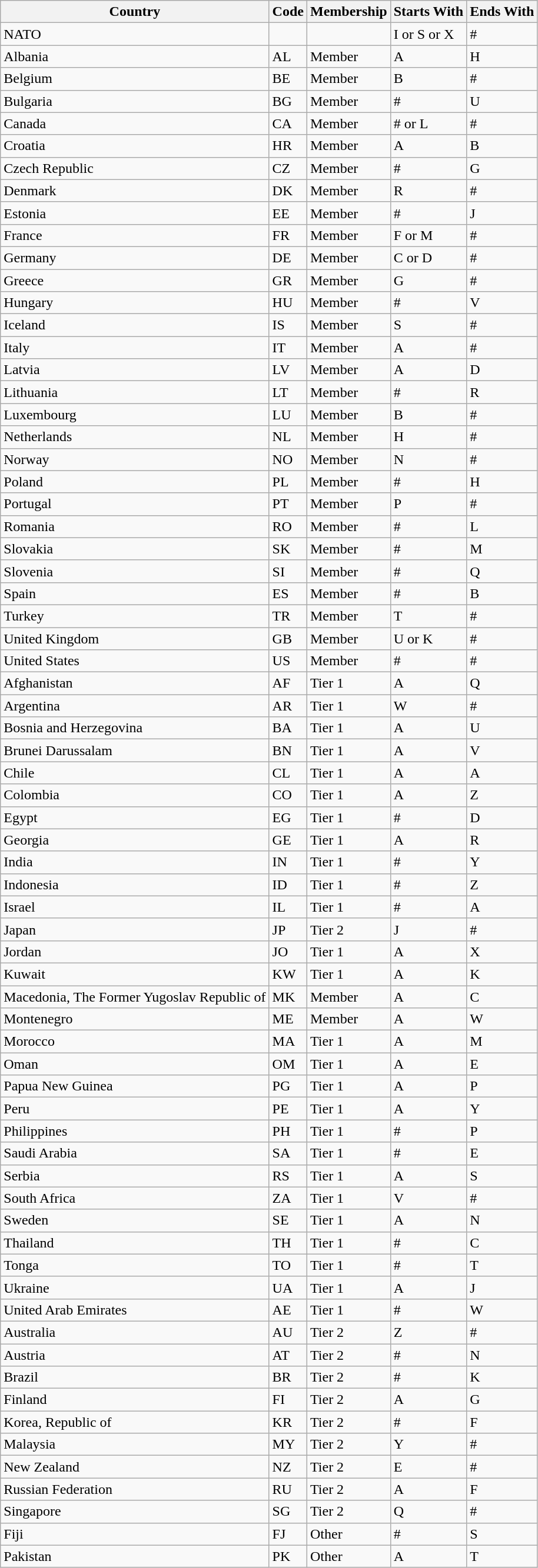<table class="wikitable">
<tr>
<th>Country</th>
<th>Code</th>
<th>Membership</th>
<th>Starts With</th>
<th>Ends With</th>
</tr>
<tr>
<td>NATO</td>
<td></td>
<td></td>
<td>I or S or X</td>
<td>#</td>
</tr>
<tr>
<td>Albania</td>
<td>AL</td>
<td>Member</td>
<td>A</td>
<td>H</td>
</tr>
<tr>
<td>Belgium</td>
<td>BE</td>
<td>Member</td>
<td>B</td>
<td>#</td>
</tr>
<tr>
<td>Bulgaria</td>
<td>BG</td>
<td>Member</td>
<td>#</td>
<td>U</td>
</tr>
<tr>
<td>Canada</td>
<td>CA</td>
<td>Member</td>
<td># or L</td>
<td>#</td>
</tr>
<tr>
<td>Croatia</td>
<td>HR</td>
<td>Member</td>
<td>A</td>
<td>B</td>
</tr>
<tr>
<td>Czech Republic</td>
<td>CZ</td>
<td>Member</td>
<td>#</td>
<td>G</td>
</tr>
<tr>
<td>Denmark</td>
<td>DK</td>
<td>Member</td>
<td>R</td>
<td>#</td>
</tr>
<tr>
<td>Estonia</td>
<td>EE</td>
<td>Member</td>
<td>#</td>
<td>J</td>
</tr>
<tr>
<td>France</td>
<td>FR</td>
<td>Member</td>
<td>F or M</td>
<td>#</td>
</tr>
<tr>
<td>Germany</td>
<td>DE</td>
<td>Member</td>
<td>C or D</td>
<td>#</td>
</tr>
<tr>
<td>Greece</td>
<td>GR</td>
<td>Member</td>
<td>G</td>
<td>#</td>
</tr>
<tr>
<td>Hungary</td>
<td>HU</td>
<td>Member</td>
<td>#</td>
<td>V</td>
</tr>
<tr>
<td>Iceland</td>
<td>IS</td>
<td>Member</td>
<td>S</td>
<td>#</td>
</tr>
<tr>
<td>Italy</td>
<td>IT</td>
<td>Member</td>
<td>A</td>
<td>#</td>
</tr>
<tr>
<td>Latvia</td>
<td>LV</td>
<td>Member</td>
<td>A</td>
<td>D</td>
</tr>
<tr>
<td>Lithuania</td>
<td>LT</td>
<td>Member</td>
<td>#</td>
<td>R</td>
</tr>
<tr>
<td>Luxembourg</td>
<td>LU</td>
<td>Member</td>
<td>B</td>
<td>#</td>
</tr>
<tr>
<td>Netherlands</td>
<td>NL</td>
<td>Member</td>
<td>H</td>
<td>#</td>
</tr>
<tr>
<td>Norway</td>
<td>NO</td>
<td>Member</td>
<td>N</td>
<td>#</td>
</tr>
<tr>
<td>Poland</td>
<td>PL</td>
<td>Member</td>
<td>#</td>
<td>H</td>
</tr>
<tr>
<td>Portugal</td>
<td>PT</td>
<td>Member</td>
<td>P</td>
<td>#</td>
</tr>
<tr>
<td>Romania</td>
<td>RO</td>
<td>Member</td>
<td>#</td>
<td>L</td>
</tr>
<tr>
<td>Slovakia</td>
<td>SK</td>
<td>Member</td>
<td>#</td>
<td>M</td>
</tr>
<tr>
<td>Slovenia</td>
<td>SI</td>
<td>Member</td>
<td>#</td>
<td>Q</td>
</tr>
<tr>
<td>Spain</td>
<td>ES</td>
<td>Member</td>
<td>#</td>
<td>B</td>
</tr>
<tr>
<td>Turkey</td>
<td>TR</td>
<td>Member</td>
<td>T</td>
<td>#</td>
</tr>
<tr>
<td>United Kingdom</td>
<td>GB</td>
<td>Member</td>
<td>U or K</td>
<td>#</td>
</tr>
<tr>
<td>United States</td>
<td>US</td>
<td>Member</td>
<td>#</td>
<td>#</td>
</tr>
<tr>
<td>Afghanistan</td>
<td>AF</td>
<td>Tier 1</td>
<td>A</td>
<td>Q</td>
</tr>
<tr>
<td>Argentina</td>
<td>AR</td>
<td>Tier 1</td>
<td>W</td>
<td>#</td>
</tr>
<tr>
<td>Bosnia and Herzegovina</td>
<td>BA</td>
<td>Tier 1</td>
<td>A</td>
<td>U</td>
</tr>
<tr>
<td>Brunei Darussalam</td>
<td>BN</td>
<td>Tier 1</td>
<td>A</td>
<td>V</td>
</tr>
<tr>
<td>Chile</td>
<td>CL</td>
<td>Tier 1</td>
<td>A</td>
<td>A</td>
</tr>
<tr>
<td>Colombia</td>
<td>CO</td>
<td>Tier 1</td>
<td>A</td>
<td>Z</td>
</tr>
<tr>
<td>Egypt</td>
<td>EG</td>
<td>Tier 1</td>
<td>#</td>
<td>D</td>
</tr>
<tr>
<td>Georgia</td>
<td>GE</td>
<td>Tier 1</td>
<td>A</td>
<td>R</td>
</tr>
<tr>
<td>India</td>
<td>IN</td>
<td>Tier 1</td>
<td>#</td>
<td>Y</td>
</tr>
<tr>
<td>Indonesia</td>
<td>ID</td>
<td>Tier 1</td>
<td>#</td>
<td>Z</td>
</tr>
<tr>
<td>Israel</td>
<td>IL</td>
<td>Tier 1</td>
<td>#</td>
<td>A</td>
</tr>
<tr>
<td>Japan</td>
<td>JP</td>
<td>Tier 2</td>
<td>J</td>
<td>#</td>
</tr>
<tr>
<td>Jordan</td>
<td>JO</td>
<td>Tier 1</td>
<td>A</td>
<td>X</td>
</tr>
<tr>
<td>Kuwait</td>
<td>KW</td>
<td>Tier 1</td>
<td>A</td>
<td>K</td>
</tr>
<tr>
<td>Macedonia, The Former Yugoslav Republic of</td>
<td>MK</td>
<td>Member</td>
<td>A</td>
<td>C</td>
</tr>
<tr>
<td>Montenegro</td>
<td>ME</td>
<td>Member</td>
<td>A</td>
<td>W</td>
</tr>
<tr>
<td>Morocco</td>
<td>MA</td>
<td>Tier 1</td>
<td>A</td>
<td>M</td>
</tr>
<tr>
<td>Oman</td>
<td>OM</td>
<td>Tier 1</td>
<td>A</td>
<td>E</td>
</tr>
<tr>
<td>Papua New Guinea</td>
<td>PG</td>
<td>Tier 1</td>
<td>A</td>
<td>P</td>
</tr>
<tr>
<td>Peru</td>
<td>PE</td>
<td>Tier 1</td>
<td>A</td>
<td>Y</td>
</tr>
<tr>
<td>Philippines</td>
<td>PH</td>
<td>Tier 1</td>
<td>#</td>
<td>P</td>
</tr>
<tr>
<td>Saudi Arabia</td>
<td>SA</td>
<td>Tier 1</td>
<td>#</td>
<td>E</td>
</tr>
<tr>
<td>Serbia</td>
<td>RS</td>
<td>Tier 1</td>
<td>A</td>
<td>S</td>
</tr>
<tr>
<td>South Africa</td>
<td>ZA</td>
<td>Tier 1</td>
<td>V</td>
<td>#</td>
</tr>
<tr>
<td>Sweden</td>
<td>SE</td>
<td>Tier 1</td>
<td>A</td>
<td>N</td>
</tr>
<tr>
<td>Thailand</td>
<td>TH</td>
<td>Tier 1</td>
<td>#</td>
<td>C</td>
</tr>
<tr>
<td>Tonga</td>
<td>TO</td>
<td>Tier 1</td>
<td>#</td>
<td>T</td>
</tr>
<tr>
<td>Ukraine</td>
<td>UA</td>
<td>Tier 1</td>
<td>A</td>
<td>J</td>
</tr>
<tr>
<td>United Arab Emirates</td>
<td>AE</td>
<td>Tier 1</td>
<td>#</td>
<td>W</td>
</tr>
<tr>
<td>Australia</td>
<td>AU</td>
<td>Tier 2</td>
<td>Z</td>
<td>#</td>
</tr>
<tr>
<td>Austria</td>
<td>AT</td>
<td>Tier 2</td>
<td>#</td>
<td>N</td>
</tr>
<tr>
<td>Brazil</td>
<td>BR</td>
<td>Tier 2</td>
<td>#</td>
<td>K</td>
</tr>
<tr>
<td>Finland</td>
<td>FI</td>
<td>Tier 2</td>
<td>A</td>
<td>G</td>
</tr>
<tr>
<td>Korea, Republic of</td>
<td>KR</td>
<td>Tier 2</td>
<td>#</td>
<td>F</td>
</tr>
<tr>
<td>Malaysia</td>
<td>MY</td>
<td>Tier 2</td>
<td>Y</td>
<td>#</td>
</tr>
<tr>
<td>New Zealand</td>
<td>NZ</td>
<td>Tier 2</td>
<td>E</td>
<td>#</td>
</tr>
<tr>
<td>Russian Federation</td>
<td>RU</td>
<td>Tier 2</td>
<td>A</td>
<td>F</td>
</tr>
<tr>
<td>Singapore</td>
<td>SG</td>
<td>Tier 2</td>
<td>Q</td>
<td>#</td>
</tr>
<tr>
<td>Fiji</td>
<td>FJ</td>
<td>Other</td>
<td>#</td>
<td>S</td>
</tr>
<tr>
<td>Pakistan</td>
<td>PK</td>
<td>Other</td>
<td>A</td>
<td>T</td>
</tr>
</table>
